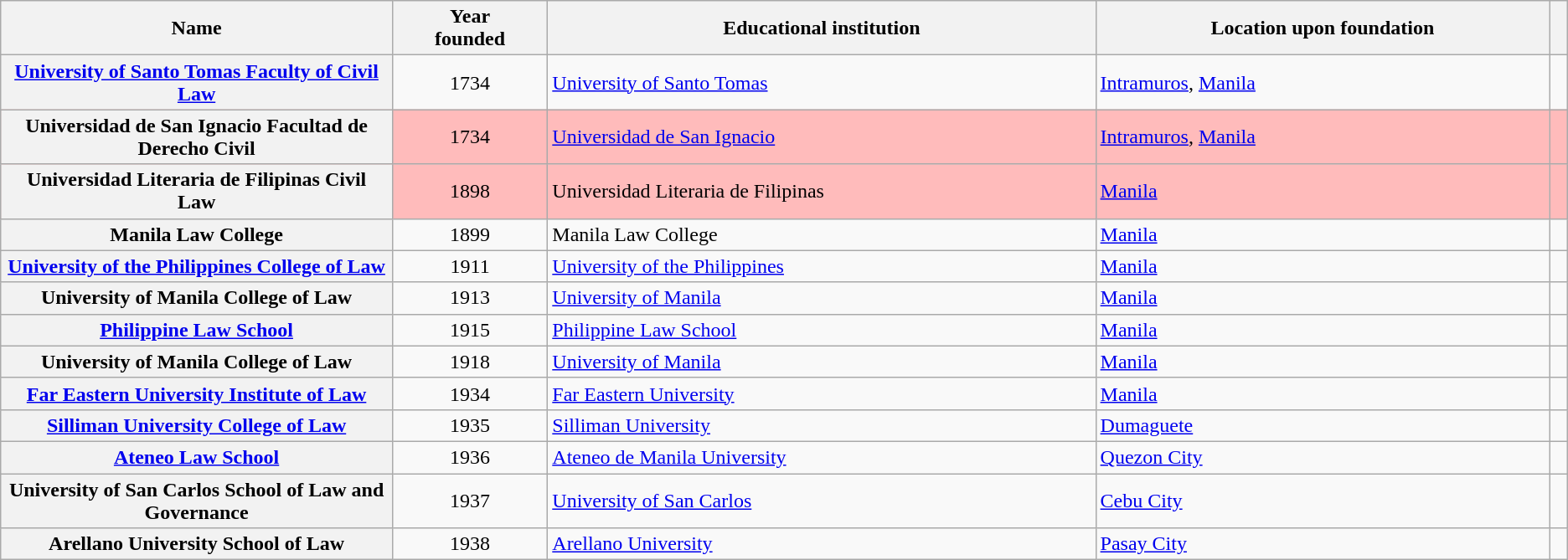<table class="wikitable sortable plainrowheaders">
<tr>
<th scope="col" style="width:25%;">Name</th>
<th scope="col">Year<br>founded</th>
<th scope="col">Educational institution</th>
<th scope="col">Location upon foundation</th>
<th scope="col" class="unsortable"></th>
</tr>
<tr>
<th scope="row"><a href='#'>University of Santo Tomas Faculty of Civil Law</a></th>
<td style="text-align:center;">1734</td>
<td><a href='#'>University of Santo Tomas</a></td>
<td><a href='#'>Intramuros</a>, <a href='#'>Manila</a></td>
<td style="text-align:center;"></td>
</tr>
<tr style="background:#ffbbbb;">
<th scope="row">Universidad de San Ignacio Facultad de Derecho Civil</th>
<td style="text-align:center;">1734</td>
<td><a href='#'>Universidad de San Ignacio</a></td>
<td><a href='#'>Intramuros</a>, <a href='#'>Manila</a></td>
<td style="text-align:center;"></td>
</tr>
<tr style="background:#ffbbbb;">
<th scope="row">Universidad Literaria de Filipinas Civil Law</th>
<td style="text-align:center;">1898</td>
<td>Universidad Literaria de Filipinas</td>
<td><a href='#'>Manila</a></td>
<td style="text-align:center;"></td>
</tr>
<tr>
<th scope="row">Manila Law College</th>
<td style="text-align:center;">1899</td>
<td>Manila Law College</td>
<td><a href='#'>Manila</a></td>
<td style="text-align:center;"></td>
</tr>
<tr>
<th scope="row"><a href='#'>University of the Philippines College of Law</a></th>
<td style="text-align:center;">1911</td>
<td><a href='#'>University of the Philippines</a></td>
<td><a href='#'>Manila</a></td>
<td style="text-align:center;"></td>
</tr>
<tr>
<th scope="row">University of Manila College of Law</th>
<td style="text-align:center;">1913</td>
<td><a href='#'>University of Manila</a></td>
<td><a href='#'>Manila</a></td>
<td style="text-align:center;"></td>
</tr>
<tr>
<th scope="row"><a href='#'>Philippine Law School</a></th>
<td style="text-align:center;">1915</td>
<td><a href='#'>Philippine Law School</a></td>
<td><a href='#'>Manila</a></td>
<td style="text-align:center;"></td>
</tr>
<tr>
<th scope="row">University of Manila College of Law</th>
<td style="text-align:center;">1918</td>
<td><a href='#'>University of Manila</a></td>
<td><a href='#'>Manila</a></td>
<td style="text-align:center;"></td>
</tr>
<tr>
<th scope="row"><a href='#'>Far Eastern University Institute of Law</a></th>
<td style="text-align:center;">1934</td>
<td><a href='#'>Far Eastern University</a></td>
<td><a href='#'>Manila</a></td>
<td style="text-align:center;"></td>
</tr>
<tr>
<th scope="row"><a href='#'>Silliman University College of Law</a></th>
<td style="text-align:center;">1935</td>
<td><a href='#'>Silliman University</a></td>
<td><a href='#'>Dumaguete</a></td>
<td style="text-align:center;"></td>
</tr>
<tr>
<th scope="row"><a href='#'>Ateneo Law School</a></th>
<td style="text-align:center;">1936</td>
<td><a href='#'>Ateneo de Manila University</a></td>
<td><a href='#'>Quezon City</a></td>
<td style="text-align:center;"></td>
</tr>
<tr>
<th scope="row">University of San Carlos School of Law and Governance</th>
<td style="text-align:center;">1937</td>
<td><a href='#'>University of San Carlos</a></td>
<td><a href='#'>Cebu City</a></td>
<td style="text-align:center;"></td>
</tr>
<tr>
<th scope="row">Arellano University School of Law</th>
<td style="text-align:center;">1938</td>
<td><a href='#'>Arellano University</a></td>
<td><a href='#'>Pasay City</a></td>
<td style="text-align:center;"></td>
</tr>
</table>
